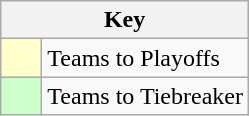<table class="wikitable" style="text-align: center;">
<tr>
<th colspan=2>Key</th>
</tr>
<tr>
<td style="background:#ffffcc; width:20px;"></td>
<td align=left>Teams to Playoffs</td>
</tr>
<tr>
<td style="background:#ccffcc; width:20px;"></td>
<td align=left>Teams to Tiebreaker</td>
</tr>
</table>
